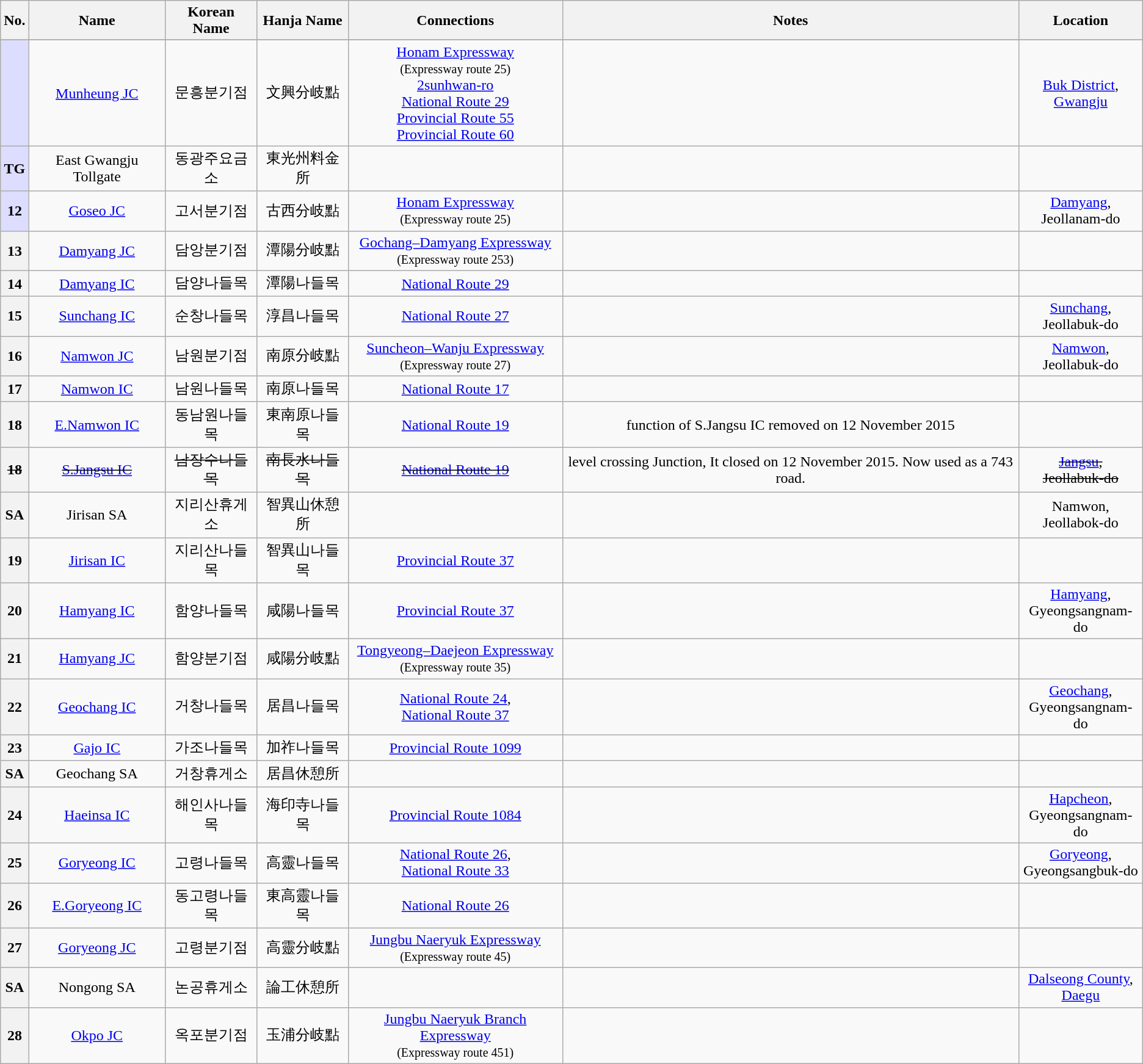<table class="wikitable" style="text-align: center;">
<tr>
<th>No.</th>
<th>Name</th>
<th>Korean Name</th>
<th>Hanja Name</th>
<th>Connections</th>
<th>Notes</th>
<th>Location</th>
</tr>
<tr>
</tr>
<tr>
<th style="background-color: #ddddff;"></th>
<td><a href='#'>Munheung JC</a></td>
<td>문흥분기점</td>
<td>文興分岐點</td>
<td><a href='#'>Honam Expressway</a><br><small>(Expressway route 25)</small><br><a href='#'>2sunhwan-ro</a><br><a href='#'>National Route 29</a><br><a href='#'>Provincial Route 55</a><br><a href='#'>Provincial Route 60</a></td>
<td></td>
<td><a href='#'>Buk District</a>,<br><a href='#'>Gwangju</a></td>
</tr>
<tr>
<th style="background-color: #ddddff;">TG</th>
<td>East Gwangju Tollgate</td>
<td>동광주요금소</td>
<td>東光州料金所</td>
<td></td>
<td></td>
<td></td>
</tr>
<tr>
<th style="background-color: #ddddff;">12</th>
<td><a href='#'>Goseo JC</a></td>
<td>고서분기점</td>
<td>古西分岐點</td>
<td><a href='#'>Honam Expressway</a><br><small>(Expressway route 25)</small></td>
<td></td>
<td><a href='#'>Damyang</a>,<br>Jeollanam-do</td>
</tr>
<tr>
<th>13</th>
<td><a href='#'>Damyang JC</a></td>
<td>담앙분기점</td>
<td>潭陽分岐點</td>
<td><a href='#'>Gochang–Damyang Expressway</a><br><small>(Expressway route 253)</small></td>
<td></td>
<td></td>
</tr>
<tr>
<th>14</th>
<td><a href='#'>Damyang IC</a></td>
<td>담양나들목</td>
<td>潭陽나들목</td>
<td><a href='#'>National Route 29</a></td>
<td></td>
<td></td>
</tr>
<tr>
<th>15</th>
<td><a href='#'>Sunchang IC</a></td>
<td>순창나들목</td>
<td>淳昌나들목</td>
<td><a href='#'>National Route 27</a></td>
<td></td>
<td><a href='#'>Sunchang</a>,<br>Jeollabuk-do</td>
</tr>
<tr>
<th>16</th>
<td><a href='#'>Namwon JC</a></td>
<td>남원분기점</td>
<td>南原分岐點</td>
<td><a href='#'>Suncheon–Wanju Expressway</a><br><small>(Expressway route 27)</small></td>
<td></td>
<td><a href='#'>Namwon</a>,<br>Jeollabuk-do</td>
</tr>
<tr>
<th>17</th>
<td><a href='#'>Namwon IC</a></td>
<td>남원나들목</td>
<td>南原나들목</td>
<td><a href='#'>National Route 17</a></td>
<td></td>
<td></td>
</tr>
<tr>
<th>18</th>
<td><a href='#'>E.Namwon IC</a></td>
<td>동남원나들목</td>
<td>東南原나들목</td>
<td><a href='#'>National Route 19</a></td>
<td>function of S.Jangsu IC removed on 12 November 2015</td>
<td></td>
</tr>
<tr>
<th><del>18</del></th>
<td><del><a href='#'>S.Jangsu IC</a></del></td>
<td><del>남장수나들목</del></td>
<td><del>南長水나들목</del></td>
<td><del><a href='#'>National Route 19</a></del></td>
<td>level crossing Junction, It closed on 12 November 2015. Now used as a 743 road.</td>
<td><del><a href='#'>Jangsu</a>,<br>Jeollabuk-do</del></td>
</tr>
<tr>
<th>SA</th>
<td>Jirisan SA</td>
<td>지리산휴게소</td>
<td>智異山休憩所</td>
<td></td>
<td></td>
<td>Namwon,<br>Jeollabok-do</td>
</tr>
<tr>
<th>19</th>
<td><a href='#'>Jirisan IC</a></td>
<td>지리산나들목</td>
<td>智異山나들목</td>
<td><a href='#'>Provincial Route 37</a></td>
<td></td>
<td></td>
</tr>
<tr>
<th>20</th>
<td><a href='#'>Hamyang IC</a></td>
<td>함양나들목</td>
<td>咸陽나들목</td>
<td><a href='#'>Provincial Route 37</a></td>
<td></td>
<td><a href='#'>Hamyang</a>,<br>Gyeongsangnam-do</td>
</tr>
<tr>
<th>21</th>
<td><a href='#'>Hamyang JC</a></td>
<td>함양분기점</td>
<td>咸陽分岐點</td>
<td><a href='#'>Tongyeong–Daejeon Expressway</a><br><small>(Expressway route 35)</small></td>
<td></td>
<td></td>
</tr>
<tr>
<th>22</th>
<td><a href='#'>Geochang IC</a></td>
<td>거창나들목</td>
<td>居昌나들목</td>
<td><a href='#'>National Route 24</a>,<br><a href='#'>National Route 37</a></td>
<td></td>
<td><a href='#'>Geochang</a>,<br>Gyeongsangnam-do</td>
</tr>
<tr>
<th>23</th>
<td><a href='#'>Gajo IC</a></td>
<td>가조나들목</td>
<td>加祚나들목</td>
<td><a href='#'>Provincial Route 1099</a></td>
<td></td>
<td></td>
</tr>
<tr>
<th>SA</th>
<td>Geochang SA</td>
<td>거창휴게소</td>
<td>居昌休憩所</td>
<td></td>
<td></td>
<td></td>
</tr>
<tr>
<th>24</th>
<td><a href='#'>Haeinsa IC</a></td>
<td>해인사나들목</td>
<td>海印寺나들목</td>
<td><a href='#'>Provincial Route 1084</a></td>
<td></td>
<td><a href='#'>Hapcheon</a>,<br>Gyeongsangnam-do</td>
</tr>
<tr>
<th>25</th>
<td><a href='#'>Goryeong IC</a></td>
<td>고령나들목</td>
<td>高靈나들목</td>
<td><a href='#'>National Route 26</a>,<br><a href='#'>National Route 33</a></td>
<td></td>
<td><a href='#'>Goryeong</a>,<br>Gyeongsangbuk-do</td>
</tr>
<tr>
<th>26</th>
<td><a href='#'>E.Goryeong IC</a></td>
<td>동고령나들목</td>
<td>東高靈나들목</td>
<td><a href='#'>National Route 26</a></td>
<td></td>
<td></td>
</tr>
<tr>
<th>27</th>
<td><a href='#'>Goryeong JC</a></td>
<td>고령분기점</td>
<td>高靈分岐點</td>
<td><a href='#'>Jungbu Naeryuk Expressway</a><br><small>(Expressway route 45)</small></td>
<td></td>
<td></td>
</tr>
<tr>
<th>SA</th>
<td>Nongong SA</td>
<td>논공휴게소</td>
<td>論工休憩所</td>
<td></td>
<td></td>
<td><a href='#'>Dalseong County</a>, <br><a href='#'>Daegu</a></td>
</tr>
<tr>
<th>28</th>
<td><a href='#'>Okpo JC</a></td>
<td>옥포분기점</td>
<td>玉浦分岐點</td>
<td><a href='#'>Jungbu Naeryuk Branch Expressway</a><br><small>(Expressway route 451)</small></td>
<td></td>
<td></td>
</tr>
</table>
